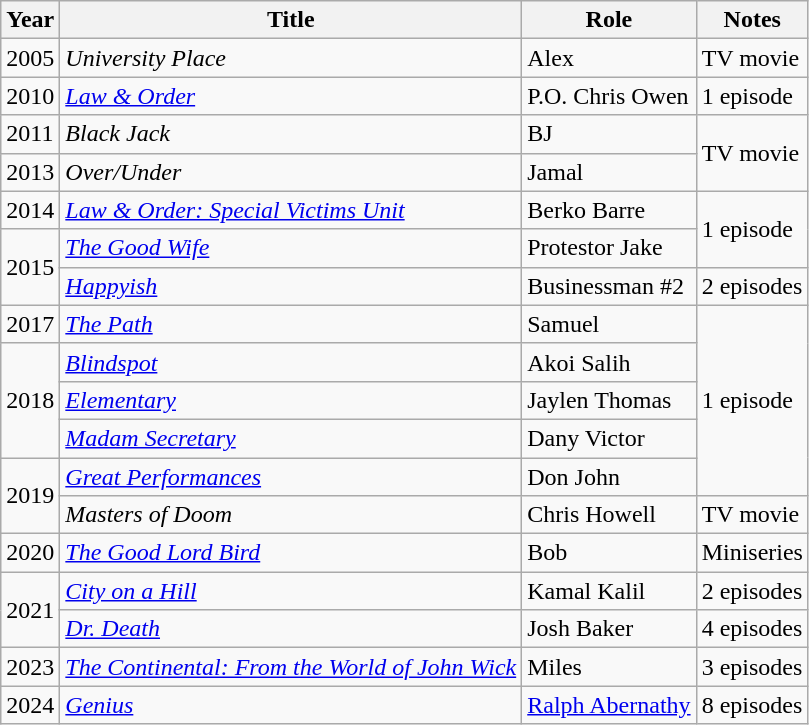<table class="wikitable sortable">
<tr>
<th>Year</th>
<th>Title</th>
<th>Role</th>
<th class="unsortable">Notes</th>
</tr>
<tr>
<td>2005</td>
<td><em>University Place</em></td>
<td>Alex</td>
<td>TV movie</td>
</tr>
<tr>
<td>2010</td>
<td><em><a href='#'>Law & Order</a></em></td>
<td>P.O. Chris Owen</td>
<td>1 episode</td>
</tr>
<tr>
<td>2011</td>
<td><em>Black Jack</em></td>
<td>BJ</td>
<td rowspan="2">TV movie</td>
</tr>
<tr>
<td>2013</td>
<td><em>Over/Under</em></td>
<td>Jamal</td>
</tr>
<tr>
<td>2014</td>
<td><em><a href='#'>Law & Order: Special Victims Unit</a></em></td>
<td>Berko Barre</td>
<td rowspan="2">1 episode</td>
</tr>
<tr>
<td rowspan="2">2015</td>
<td><em><a href='#'>The Good Wife</a></em></td>
<td>Protestor Jake</td>
</tr>
<tr>
<td><em><a href='#'>Happyish</a></em></td>
<td>Businessman #2</td>
<td>2 episodes</td>
</tr>
<tr>
<td>2017</td>
<td><em><a href='#'>The Path</a></em></td>
<td>Samuel</td>
<td rowspan="5">1 episode</td>
</tr>
<tr>
<td rowspan="3">2018</td>
<td><em><a href='#'>Blindspot</a></em></td>
<td>Akoi Salih</td>
</tr>
<tr>
<td><em><a href='#'>Elementary</a></em></td>
<td>Jaylen Thomas</td>
</tr>
<tr>
<td><em><a href='#'>Madam Secretary</a></em></td>
<td>Dany Victor</td>
</tr>
<tr>
<td rowspan="2">2019</td>
<td><em><a href='#'>Great Performances</a></em></td>
<td>Don John</td>
</tr>
<tr>
<td><em>Masters of Doom</em></td>
<td>Chris Howell</td>
<td>TV movie</td>
</tr>
<tr>
<td>2020</td>
<td><em><a href='#'>The Good Lord Bird</a></em></td>
<td>Bob</td>
<td>Miniseries</td>
</tr>
<tr>
<td rowspan="2">2021</td>
<td><em><a href='#'>City on a Hill</a></em></td>
<td>Kamal Kalil</td>
<td>2 episodes</td>
</tr>
<tr>
<td><em><a href='#'>Dr. Death</a></em></td>
<td>Josh Baker</td>
<td>4 episodes</td>
</tr>
<tr>
<td>2023</td>
<td><em><a href='#'>The Continental: From the World of John Wick</a></em></td>
<td>Miles</td>
<td>3 episodes</td>
</tr>
<tr>
<td>2024</td>
<td><em><a href='#'>Genius</a></em></td>
<td><a href='#'>Ralph Abernathy</a></td>
<td>8 episodes</td>
</tr>
</table>
